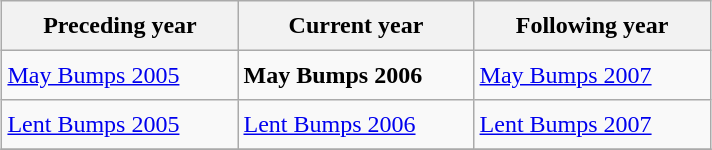<table class="wikitable" style="margin:1em auto; height:100px" align="center">
<tr>
<th width=150>Preceding year</th>
<th width=150>Current year</th>
<th width=150>Following year</th>
</tr>
<tr>
<td><a href='#'>May Bumps 2005</a></td>
<td><strong>May Bumps 2006</strong></td>
<td><a href='#'>May Bumps 2007</a></td>
</tr>
<tr>
<td><a href='#'>Lent Bumps 2005</a></td>
<td><a href='#'>Lent Bumps 2006</a></td>
<td><a href='#'>Lent Bumps 2007</a></td>
</tr>
<tr>
</tr>
</table>
